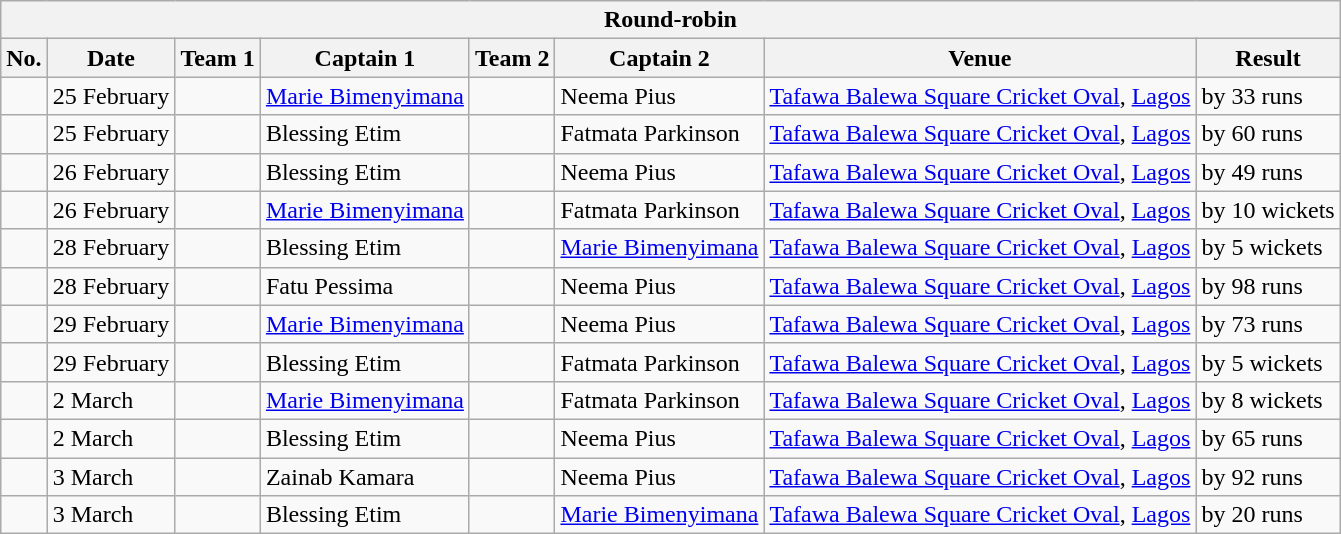<table class="wikitable">
<tr>
<th colspan="8">Round-robin</th>
</tr>
<tr>
<th>No.</th>
<th>Date</th>
<th>Team 1</th>
<th>Captain 1</th>
<th>Team 2</th>
<th>Captain 2</th>
<th>Venue</th>
<th>Result</th>
</tr>
<tr>
<td></td>
<td>25 February</td>
<td></td>
<td><a href='#'>Marie Bimenyimana</a></td>
<td></td>
<td>Neema Pius</td>
<td><a href='#'>Tafawa Balewa Square Cricket Oval</a>, <a href='#'>Lagos</a></td>
<td> by 33 runs</td>
</tr>
<tr>
<td></td>
<td>25 February</td>
<td></td>
<td>Blessing Etim</td>
<td></td>
<td>Fatmata Parkinson</td>
<td><a href='#'>Tafawa Balewa Square Cricket Oval</a>, <a href='#'>Lagos</a></td>
<td> by 60 runs</td>
</tr>
<tr>
<td></td>
<td>26 February</td>
<td></td>
<td>Blessing Etim</td>
<td></td>
<td>Neema Pius</td>
<td><a href='#'>Tafawa Balewa Square Cricket Oval</a>, <a href='#'>Lagos</a></td>
<td> by 49 runs</td>
</tr>
<tr>
<td></td>
<td>26 February</td>
<td></td>
<td><a href='#'>Marie Bimenyimana</a></td>
<td></td>
<td>Fatmata Parkinson</td>
<td><a href='#'>Tafawa Balewa Square Cricket Oval</a>, <a href='#'>Lagos</a></td>
<td> by 10 wickets</td>
</tr>
<tr>
<td></td>
<td>28 February</td>
<td></td>
<td>Blessing Etim</td>
<td></td>
<td><a href='#'>Marie Bimenyimana</a></td>
<td><a href='#'>Tafawa Balewa Square Cricket Oval</a>, <a href='#'>Lagos</a></td>
<td> by 5 wickets</td>
</tr>
<tr>
<td></td>
<td>28 February</td>
<td></td>
<td>Fatu Pessima</td>
<td></td>
<td>Neema Pius</td>
<td><a href='#'>Tafawa Balewa Square Cricket Oval</a>, <a href='#'>Lagos</a></td>
<td> by 98 runs</td>
</tr>
<tr>
<td></td>
<td>29 February</td>
<td></td>
<td><a href='#'>Marie Bimenyimana</a></td>
<td></td>
<td>Neema Pius</td>
<td><a href='#'>Tafawa Balewa Square Cricket Oval</a>, <a href='#'>Lagos</a></td>
<td> by 73 runs</td>
</tr>
<tr>
<td></td>
<td>29 February</td>
<td></td>
<td>Blessing Etim</td>
<td></td>
<td>Fatmata Parkinson</td>
<td><a href='#'>Tafawa Balewa Square Cricket Oval</a>, <a href='#'>Lagos</a></td>
<td> by 5 wickets</td>
</tr>
<tr>
<td></td>
<td>2 March</td>
<td></td>
<td><a href='#'>Marie Bimenyimana</a></td>
<td></td>
<td>Fatmata Parkinson</td>
<td><a href='#'>Tafawa Balewa Square Cricket Oval</a>, <a href='#'>Lagos</a></td>
<td> by 8 wickets</td>
</tr>
<tr>
<td></td>
<td>2 March</td>
<td></td>
<td>Blessing Etim</td>
<td></td>
<td>Neema Pius</td>
<td><a href='#'>Tafawa Balewa Square Cricket Oval</a>, <a href='#'>Lagos</a></td>
<td> by 65 runs</td>
</tr>
<tr>
<td></td>
<td>3 March</td>
<td></td>
<td>Zainab Kamara</td>
<td></td>
<td>Neema Pius</td>
<td><a href='#'>Tafawa Balewa Square Cricket Oval</a>, <a href='#'>Lagos</a></td>
<td> by 92 runs</td>
</tr>
<tr>
<td></td>
<td>3 March</td>
<td></td>
<td>Blessing Etim</td>
<td></td>
<td><a href='#'>Marie Bimenyimana</a></td>
<td><a href='#'>Tafawa Balewa Square Cricket Oval</a>, <a href='#'>Lagos</a></td>
<td> by 20 runs</td>
</tr>
</table>
